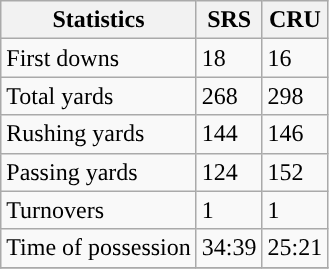<table class="wikitable" style="float: left;">
<tr>
<th>Statistics</th>
<th>SRS</th>
<th>CRU</th>
</tr>
<tr>
<td>First downs</td>
<td>18</td>
<td>16</td>
</tr>
<tr>
<td>Total yards</td>
<td>268</td>
<td>298</td>
</tr>
<tr>
<td>Rushing yards</td>
<td>144</td>
<td>146</td>
</tr>
<tr>
<td>Passing yards</td>
<td>124</td>
<td>152</td>
</tr>
<tr>
<td>Turnovers</td>
<td>1</td>
<td>1</td>
</tr>
<tr>
<td>Time of possession</td>
<td>34:39</td>
<td>25:21</td>
</tr>
<tr>
</tr>
</table>
